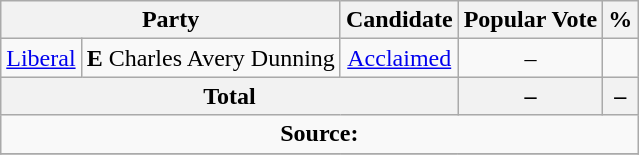<table class="wikitable">
<tr>
<th colspan="2">Party</th>
<th>Candidate</th>
<th>Popular Vote</th>
<th>%</th>
</tr>
<tr>
<td><a href='#'>Liberal</a></td>
<td><strong>E</strong> Charles Avery Dunning</td>
<td align=center><a href='#'>Acclaimed</a></td>
<td align=center>–</td>
</tr>
<tr>
<th colspan=3>Total</th>
<th>–</th>
<th>–</th>
</tr>
<tr>
<td align="center" colspan=5><strong>Source:</strong> </td>
</tr>
<tr>
</tr>
</table>
